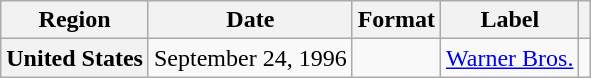<table class="wikitable plainrowheaders">
<tr>
<th scope="col">Region</th>
<th scope="col">Date</th>
<th scope="col">Format</th>
<th scope="col">Label</th>
<th scope="col"></th>
</tr>
<tr>
<th scope="row">United States</th>
<td rowspan="1">September 24, 1996</td>
<td rowspan="1"></td>
<td rowspan="1"><a href='#'>Warner Bros.</a></td>
<td align="center"></td>
</tr>
</table>
